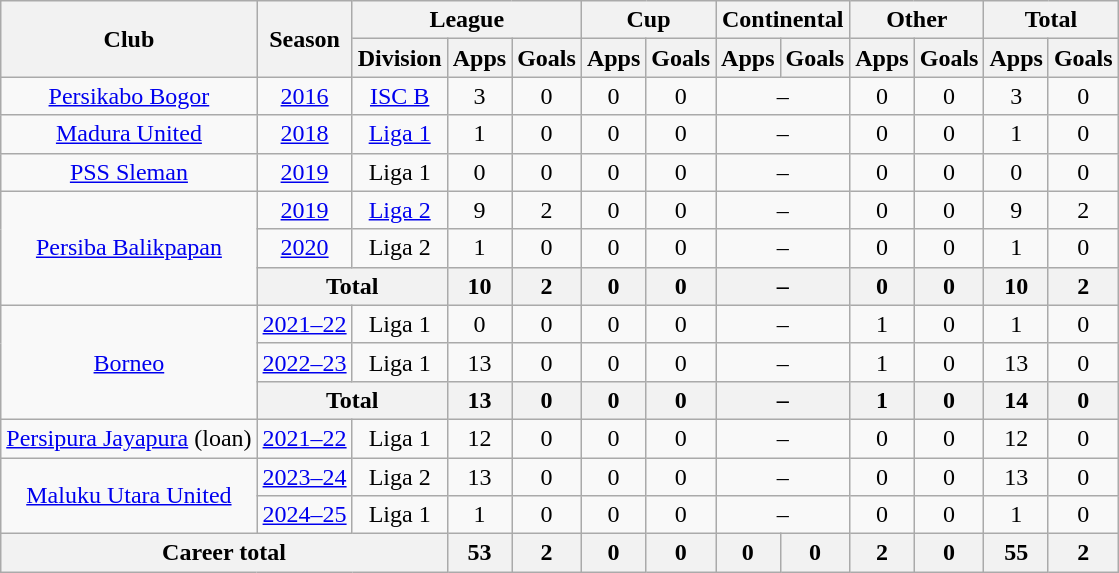<table class="wikitable" style="text-align: center">
<tr>
<th rowspan="2">Club</th>
<th rowspan="2">Season</th>
<th colspan="3">League</th>
<th colspan="2">Cup</th>
<th colspan="2">Continental</th>
<th colspan="2">Other</th>
<th colspan="2">Total</th>
</tr>
<tr>
<th>Division</th>
<th>Apps</th>
<th>Goals</th>
<th>Apps</th>
<th>Goals</th>
<th>Apps</th>
<th>Goals</th>
<th>Apps</th>
<th>Goals</th>
<th>Apps</th>
<th>Goals</th>
</tr>
<tr>
<td><a href='#'>Persikabo Bogor</a></td>
<td><a href='#'>2016</a></td>
<td><a href='#'>ISC B</a></td>
<td>3</td>
<td>0</td>
<td>0</td>
<td>0</td>
<td colspan="2">–</td>
<td>0</td>
<td>0</td>
<td>3</td>
<td>0</td>
</tr>
<tr>
<td><a href='#'>Madura United</a></td>
<td><a href='#'>2018</a></td>
<td rowspan="1"><a href='#'>Liga 1</a></td>
<td>1</td>
<td>0</td>
<td>0</td>
<td>0</td>
<td colspan="2">–</td>
<td>0</td>
<td>0</td>
<td>1</td>
<td>0</td>
</tr>
<tr>
<td><a href='#'>PSS Sleman</a></td>
<td><a href='#'>2019</a></td>
<td rowspan="1">Liga 1</td>
<td>0</td>
<td>0</td>
<td>0</td>
<td>0</td>
<td colspan="2">–</td>
<td>0</td>
<td>0</td>
<td>0</td>
<td>0</td>
</tr>
<tr>
<td rowspan=3><a href='#'>Persiba Balikpapan</a></td>
<td><a href='#'>2019</a></td>
<td rowspan="1"><a href='#'>Liga 2</a></td>
<td>9</td>
<td>2</td>
<td>0</td>
<td>0</td>
<td colspan="2">–</td>
<td>0</td>
<td>0</td>
<td>9</td>
<td>2</td>
</tr>
<tr>
<td><a href='#'>2020</a></td>
<td rowspan="1">Liga 2</td>
<td>1</td>
<td>0</td>
<td>0</td>
<td>0</td>
<td colspan="2">–</td>
<td>0</td>
<td>0</td>
<td>1</td>
<td>0</td>
</tr>
<tr>
<th colspan="2">Total</th>
<th>10</th>
<th>2</th>
<th>0</th>
<th>0</th>
<th colspan="2">–</th>
<th>0</th>
<th>0</th>
<th>10</th>
<th>2</th>
</tr>
<tr>
<td rowspan="3" valign="center"><a href='#'>Borneo</a></td>
<td><a href='#'>2021–22</a></td>
<td>Liga 1</td>
<td>0</td>
<td>0</td>
<td>0</td>
<td>0</td>
<td colspan="2">–</td>
<td>1</td>
<td>0</td>
<td>1</td>
<td>0</td>
</tr>
<tr>
<td><a href='#'>2022–23</a></td>
<td rowspan="1" valign="center">Liga 1</td>
<td>13</td>
<td>0</td>
<td>0</td>
<td>0</td>
<td colspan=2>–</td>
<td>1</td>
<td>0</td>
<td>13</td>
<td>0</td>
</tr>
<tr>
<th colspan="2">Total</th>
<th>13</th>
<th>0</th>
<th>0</th>
<th>0</th>
<th colspan="2">–</th>
<th>1</th>
<th>0</th>
<th>14</th>
<th>0</th>
</tr>
<tr>
<td><a href='#'>Persipura Jayapura</a> (loan)</td>
<td><a href='#'>2021–22</a></td>
<td>Liga 1</td>
<td>12</td>
<td>0</td>
<td>0</td>
<td>0</td>
<td colspan="2">–</td>
<td>0</td>
<td>0</td>
<td>12</td>
<td>0</td>
</tr>
<tr>
<td rowspan="2"><a href='#'>Maluku Utara United</a></td>
<td><a href='#'>2023–24</a></td>
<td>Liga 2</td>
<td>13</td>
<td>0</td>
<td>0</td>
<td>0</td>
<td colspan="2">–</td>
<td>0</td>
<td>0</td>
<td>13</td>
<td>0</td>
</tr>
<tr>
<td><a href='#'>2024–25</a></td>
<td rowspan="1" valign="center">Liga 1</td>
<td>1</td>
<td>0</td>
<td>0</td>
<td>0</td>
<td colspan="2">–</td>
<td>0</td>
<td>0</td>
<td>1</td>
<td>0</td>
</tr>
<tr>
<th colspan=3>Career total</th>
<th>53</th>
<th>2</th>
<th>0</th>
<th>0</th>
<th>0</th>
<th>0</th>
<th>2</th>
<th>0</th>
<th>55</th>
<th>2</th>
</tr>
</table>
